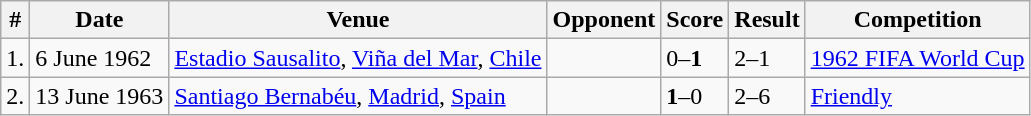<table class="wikitable" style="font-size:100%">
<tr>
<th>#</th>
<th>Date</th>
<th>Venue</th>
<th>Opponent</th>
<th>Score</th>
<th>Result</th>
<th>Competition</th>
</tr>
<tr>
<td>1.</td>
<td>6 June 1962</td>
<td><a href='#'>Estadio Sausalito</a>, <a href='#'>Viña del Mar</a>, <a href='#'>Chile</a></td>
<td></td>
<td>0–<strong>1</strong></td>
<td>2–1</td>
<td><a href='#'>1962 FIFA World Cup</a></td>
</tr>
<tr>
<td>2.</td>
<td>13 June 1963</td>
<td><a href='#'>Santiago Bernabéu</a>, <a href='#'>Madrid</a>, <a href='#'>Spain</a></td>
<td></td>
<td><strong>1</strong>–0</td>
<td>2–6</td>
<td><a href='#'>Friendly</a></td>
</tr>
</table>
